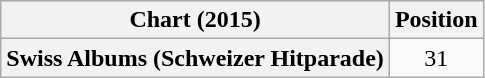<table class="wikitable plainrowheaders" style="text-align:center">
<tr>
<th scope="col">Chart (2015)</th>
<th scope="col">Position</th>
</tr>
<tr>
<th scope="row">Swiss Albums (Schweizer Hitparade)</th>
<td>31</td>
</tr>
</table>
